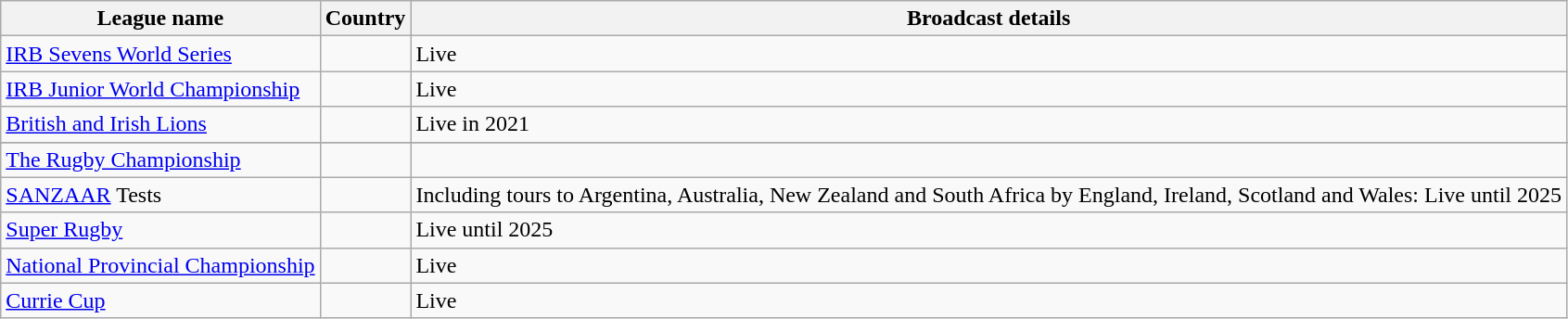<table class="wikitable">
<tr>
<th>League name</th>
<th>Country</th>
<th>Broadcast details</th>
</tr>
<tr>
<td><a href='#'>IRB Sevens World Series</a></td>
<td></td>
<td>Live</td>
</tr>
<tr>
<td><a href='#'>IRB Junior World Championship</a></td>
<td></td>
<td>Live</td>
</tr>
<tr>
<td><a href='#'>British and Irish Lions</a></td>
<td> </td>
<td>Live in 2021</td>
</tr>
<tr>
</tr>
<tr>
<td><a href='#'>The Rugby Championship</a></td>
<td>   </td>
<td></td>
</tr>
<tr>
<td><a href='#'>SANZAAR</a> Tests</td>
<td></td>
<td>Including tours to Argentina, Australia, New Zealand and South Africa by England, Ireland, Scotland and Wales: Live until 2025</td>
</tr>
<tr>
<td><a href='#'>Super Rugby</a></td>
<td> </td>
<td>Live until 2025</td>
</tr>
<tr>
<td><a href='#'>National Provincial Championship</a></td>
<td></td>
<td>Live</td>
</tr>
<tr>
<td><a href='#'>Currie Cup</a></td>
<td></td>
<td>Live</td>
</tr>
</table>
